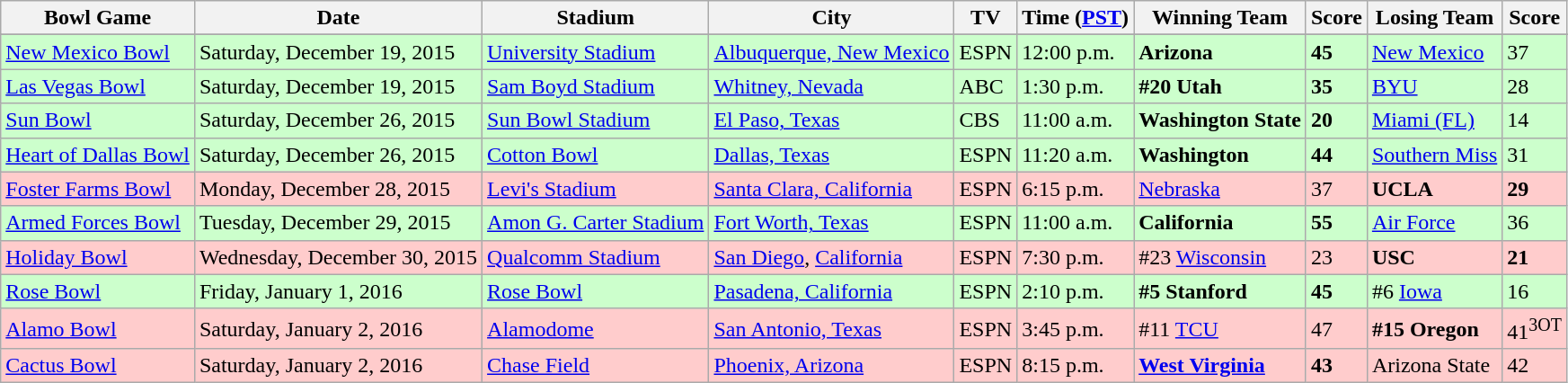<table class="wikitable">
<tr>
<th>Bowl Game</th>
<th>Date</th>
<th>Stadium</th>
<th>City</th>
<th>TV</th>
<th>Time (<a href='#'>PST</a>)</th>
<th>Winning Team</th>
<th>Score</th>
<th>Losing Team</th>
<th>Score</th>
</tr>
<tr>
</tr>
<tr style="background:#CCFFCC;">
<td><a href='#'>New Mexico Bowl</a></td>
<td>Saturday, December 19, 2015</td>
<td><a href='#'>University Stadium</a></td>
<td><a href='#'>Albuquerque, New Mexico</a></td>
<td>ESPN</td>
<td>12:00 p.m.</td>
<td><strong>Arizona</strong></td>
<td><strong>45</strong></td>
<td><a href='#'>New Mexico</a></td>
<td>37</td>
</tr>
<tr style="background:#CCFFCC;">
<td><a href='#'>Las Vegas Bowl</a></td>
<td>Saturday, December 19, 2015</td>
<td><a href='#'>Sam Boyd Stadium</a></td>
<td><a href='#'>Whitney, Nevada</a></td>
<td>ABC</td>
<td>1:30 p.m.</td>
<td><strong>#20 Utah</strong></td>
<td><strong>35</strong></td>
<td><a href='#'>BYU</a></td>
<td>28</td>
</tr>
<tr style="background:#CCFFCC;">
<td><a href='#'>Sun Bowl</a></td>
<td>Saturday, December 26, 2015</td>
<td><a href='#'>Sun Bowl Stadium</a></td>
<td><a href='#'>El Paso, Texas</a></td>
<td>CBS</td>
<td>11:00 a.m.</td>
<td><strong>Washington State</strong></td>
<td><strong>20</strong></td>
<td><a href='#'>Miami (FL)</a></td>
<td>14</td>
</tr>
<tr style="background:#CCFFCC;">
<td><a href='#'>Heart of Dallas Bowl</a></td>
<td>Saturday, December 26, 2015</td>
<td><a href='#'>Cotton Bowl</a></td>
<td><a href='#'>Dallas, Texas</a></td>
<td>ESPN</td>
<td>11:20 a.m.</td>
<td><strong>Washington</strong></td>
<td><strong>44</strong></td>
<td><a href='#'>Southern Miss</a></td>
<td>31</td>
</tr>
<tr style="background:#FFCCCC;">
<td><a href='#'>Foster Farms Bowl</a></td>
<td>Monday, December 28, 2015</td>
<td><a href='#'>Levi's Stadium</a></td>
<td><a href='#'>Santa Clara, California</a></td>
<td>ESPN</td>
<td>6:15 p.m.</td>
<td><a href='#'>Nebraska</a></td>
<td>37</td>
<td><strong>UCLA</strong></td>
<td><strong>29</strong></td>
</tr>
<tr style="background:#CCFFCC;">
<td><a href='#'>Armed Forces Bowl</a></td>
<td>Tuesday, December 29, 2015</td>
<td><a href='#'>Amon G. Carter Stadium</a></td>
<td><a href='#'>Fort Worth, Texas</a></td>
<td>ESPN</td>
<td>11:00 a.m.</td>
<td><strong>California</strong></td>
<td><strong>55</strong></td>
<td><a href='#'>Air Force</a></td>
<td>36</td>
</tr>
<tr style="background:#FFCCCC;">
<td><a href='#'>Holiday Bowl</a></td>
<td>Wednesday, December 30, 2015</td>
<td><a href='#'>Qualcomm Stadium</a></td>
<td><a href='#'>San Diego</a>, <a href='#'>California</a></td>
<td>ESPN</td>
<td>7:30 p.m.</td>
<td>#23 <a href='#'>Wisconsin</a></td>
<td>23</td>
<td><strong>USC</strong></td>
<td><strong>21</strong></td>
</tr>
<tr style="background:#CCFFCC;">
<td><a href='#'>Rose Bowl</a></td>
<td>Friday, January 1, 2016</td>
<td><a href='#'>Rose Bowl</a></td>
<td><a href='#'>Pasadena, California</a></td>
<td>ESPN</td>
<td>2:10 p.m.</td>
<td><strong>#5 Stanford</strong></td>
<td><strong>45</strong></td>
<td>#6 <a href='#'>Iowa</a></td>
<td>16</td>
</tr>
<tr style="background:#FFCCCC;">
<td><a href='#'>Alamo Bowl</a></td>
<td>Saturday, January 2, 2016</td>
<td><a href='#'>Alamodome</a></td>
<td><a href='#'>San Antonio, Texas</a></td>
<td>ESPN</td>
<td>3:45 p.m.</td>
<td>#11 <a href='#'>TCU</a></td>
<td>47</td>
<td><strong>#15 Oregon</strong></td>
<td>41<sup>3OT</sup></td>
</tr>
<tr style="background:#FFCCCC;">
<td><a href='#'>Cactus Bowl</a></td>
<td>Saturday, January 2, 2016</td>
<td><a href='#'>Chase Field</a></td>
<td><a href='#'>Phoenix, Arizona</a></td>
<td>ESPN</td>
<td>8:15 p.m.</td>
<td><strong><a href='#'>West Virginia</a></strong></td>
<td><strong>43</strong></td>
<td>Arizona State</td>
<td>42</td>
</tr>
</table>
